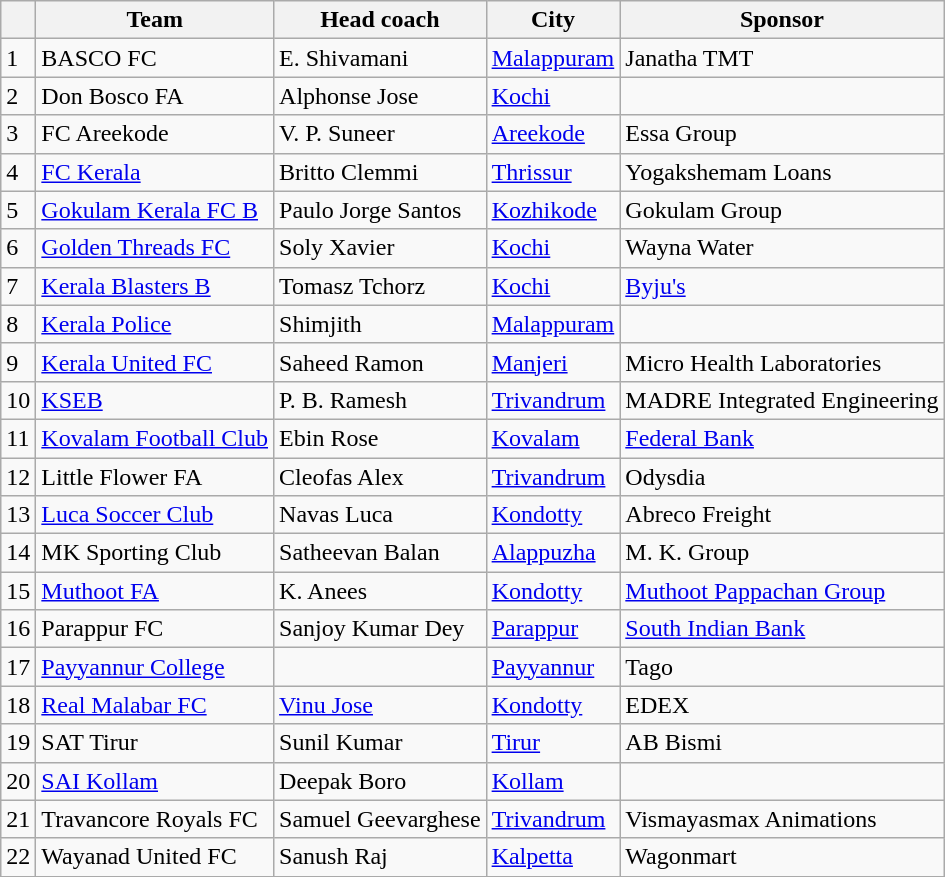<table class="wikitable">
<tr>
<th></th>
<th>Team</th>
<th>Head coach</th>
<th>City</th>
<th>Sponsor</th>
</tr>
<tr>
<td>1</td>
<td>BASCO FC</td>
<td> E. Shivamani</td>
<td><a href='#'>Malappuram</a></td>
<td>Janatha TMT</td>
</tr>
<tr>
<td>2</td>
<td>Don Bosco FA</td>
<td> Alphonse Jose</td>
<td><a href='#'>Kochi</a></td>
<td></td>
</tr>
<tr>
<td>3</td>
<td>FC Areekode</td>
<td> V. P. Suneer</td>
<td><a href='#'>Areekode</a></td>
<td>Essa Group</td>
</tr>
<tr>
<td>4</td>
<td><a href='#'>FC Kerala</a></td>
<td> Britto Clemmi</td>
<td><a href='#'>Thrissur</a></td>
<td>Yogakshemam Loans</td>
</tr>
<tr>
<td>5</td>
<td><a href='#'>Gokulam Kerala FC B</a></td>
<td> Paulo Jorge Santos</td>
<td><a href='#'>Kozhikode</a></td>
<td>Gokulam Group</td>
</tr>
<tr>
<td>6</td>
<td><a href='#'>Golden Threads FC</a></td>
<td> Soly Xavier</td>
<td><a href='#'>Kochi</a></td>
<td>Wayna Water </td>
</tr>
<tr>
<td>7</td>
<td><a href='#'>Kerala Blasters B</a></td>
<td> Tomasz Tchorz</td>
<td><a href='#'>Kochi</a></td>
<td><a href='#'>Byju's</a></td>
</tr>
<tr>
<td>8</td>
<td><a href='#'>Kerala Police</a></td>
<td> Shimjith</td>
<td><a href='#'>Malappuram</a></td>
<td></td>
</tr>
<tr>
<td>9</td>
<td><a href='#'>Kerala United FC</a></td>
<td>  Saheed Ramon</td>
<td><a href='#'>Manjeri</a></td>
<td>Micro Health Laboratories </td>
</tr>
<tr>
<td>10</td>
<td><a href='#'>KSEB</a></td>
<td> P. B. Ramesh</td>
<td><a href='#'>Trivandrum</a></td>
<td>MADRE Integrated Engineering </td>
</tr>
<tr>
<td>11</td>
<td><a href='#'>Kovalam Football Club</a></td>
<td> Ebin Rose</td>
<td><a href='#'>Kovalam</a></td>
<td><a href='#'>Federal Bank</a></td>
</tr>
<tr>
<td>12</td>
<td>Little Flower FA</td>
<td> Cleofas Alex</td>
<td><a href='#'>Trivandrum</a></td>
<td>Odysdia </td>
</tr>
<tr>
<td>13</td>
<td><a href='#'>Luca Soccer Club</a></td>
<td> Navas Luca</td>
<td><a href='#'>Kondotty</a></td>
<td>Abreco Freight </td>
</tr>
<tr>
<td>14</td>
<td>MK Sporting Club</td>
<td> Satheevan Balan</td>
<td><a href='#'>Alappuzha</a></td>
<td>M. K. Group</td>
</tr>
<tr>
<td>15</td>
<td><a href='#'>Muthoot FA</a></td>
<td> K. Anees</td>
<td><a href='#'>Kondotty</a></td>
<td><a href='#'>Muthoot Pappachan Group</a></td>
</tr>
<tr>
<td>16</td>
<td>Parappur FC</td>
<td> Sanjoy Kumar Dey</td>
<td><a href='#'>Parappur</a></td>
<td><a href='#'>South Indian Bank</a></td>
</tr>
<tr>
<td>17</td>
<td><a href='#'>Payyannur College</a></td>
<td></td>
<td><a href='#'>Payyannur</a></td>
<td>Tago</td>
</tr>
<tr>
<td>18</td>
<td><a href='#'>Real Malabar FC</a></td>
<td> <a href='#'>Vinu Jose</a></td>
<td><a href='#'>Kondotty</a></td>
<td>EDEX</td>
</tr>
<tr>
<td>19</td>
<td>SAT Tirur</td>
<td> Sunil Kumar</td>
<td><a href='#'>Tirur</a></td>
<td>AB Bismi </td>
</tr>
<tr>
<td>20</td>
<td><a href='#'>SAI Kollam</a></td>
<td> Deepak Boro</td>
<td><a href='#'>Kollam</a></td>
<td></td>
</tr>
<tr>
<td>21</td>
<td>Travancore Royals FC</td>
<td> Samuel Geevarghese</td>
<td><a href='#'>Trivandrum</a></td>
<td>Vismayasmax Animations </td>
</tr>
<tr>
<td>22</td>
<td>Wayanad United FC </td>
<td> Sanush Raj</td>
<td><a href='#'>Kalpetta</a></td>
<td>Wagonmart</td>
</tr>
<tr>
</tr>
</table>
